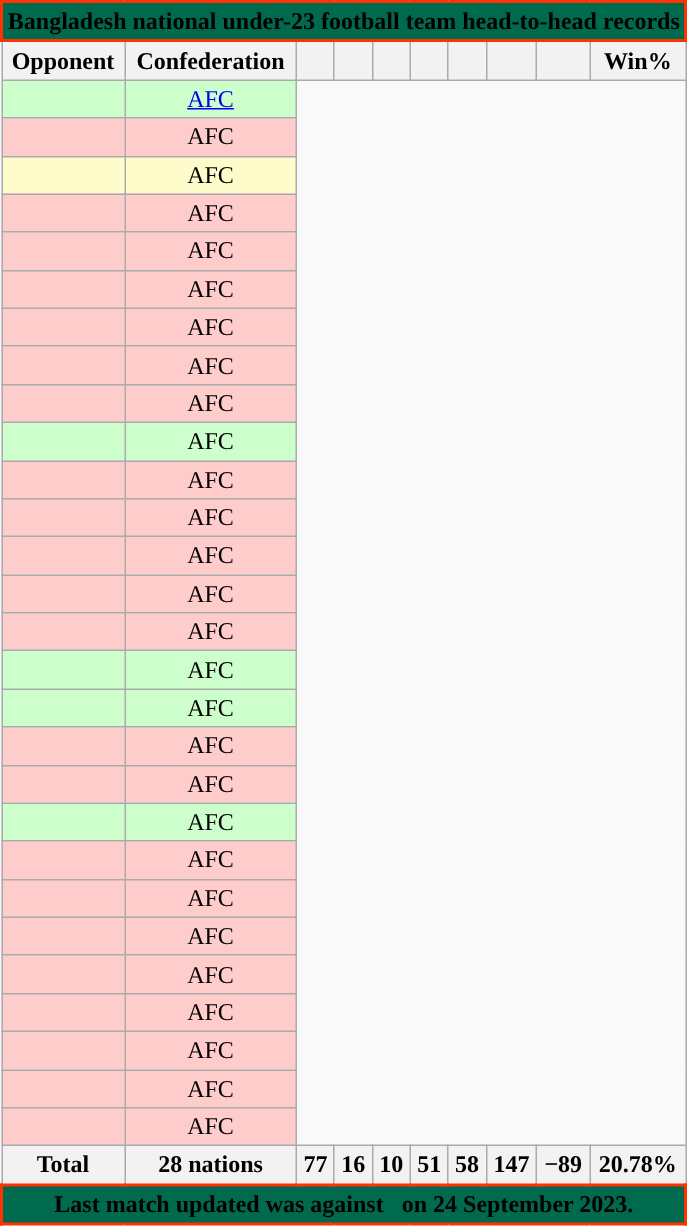<table class="wikitable sortable" style="text-align: center; font-size: 100%;">
<tr>
<th colspan=14 style="background-color:#006a4e;border: 2px solid #ff3300;"><span>Bangladesh national under-23 football team head-to-head records</span></th>
</tr>
<tr>
<th>Opponent</th>
<th>Confederation</th>
<th></th>
<th></th>
<th></th>
<th></th>
<th></th>
<th></th>
<th></th>
<th>Win%</th>
</tr>
<tr bgcolor=CCFFCC>
<td align="left"></td>
<td><a href='#'>AFC</a><br></td>
</tr>
<tr bgcolor=FFCCCC>
<td align="left"></td>
<td>AFC<br></td>
</tr>
<tr bgcolor=FFFCCC>
<td align="left"></td>
<td>AFC<br></td>
</tr>
<tr bgcolor=FFCCCC>
<td align="left"></td>
<td>AFC<br></td>
</tr>
<tr bgcolor=FFCCCC>
<td align="left"></td>
<td>AFC<br></td>
</tr>
<tr bgcolor=FFCCCC>
<td align="left"></td>
<td>AFC<br></td>
</tr>
<tr bgcolor=FFCCCC>
<td align="left"></td>
<td>AFC<br></td>
</tr>
<tr bgcolor=FFCCCC>
<td align="left"></td>
<td>AFC<br></td>
</tr>
<tr bgcolor=FFCCCC>
<td align="left"></td>
<td>AFC<br></td>
</tr>
<tr bgcolor=CCFFCC>
<td align="left"></td>
<td>AFC<br></td>
</tr>
<tr bgcolor=FFCCCC>
<td align="left"></td>
<td>AFC<br></td>
</tr>
<tr bgcolor=FFCCCC>
<td align="left"></td>
<td>AFC<br></td>
</tr>
<tr bgcolor=FFCCCC>
<td align="left"></td>
<td>AFC<br></td>
</tr>
<tr bgcolor=FFCCCC>
<td align="left"></td>
<td>AFC<br></td>
</tr>
<tr bgcolor=FFCCCC>
<td align="left"></td>
<td>AFC<br></td>
</tr>
<tr bgcolor=CCFFCC>
<td align="left"></td>
<td>AFC<br></td>
</tr>
<tr bgcolor=CCFFCC>
<td align="left"></td>
<td>AFC<br></td>
</tr>
<tr bgcolor=FFCCCC>
<td align="left"></td>
<td>AFC<br></td>
</tr>
<tr bgcolor=FFCCCC>
<td align="left"></td>
<td>AFC<br></td>
</tr>
<tr bgcolor=CCFFCC>
<td align="left"></td>
<td>AFC<br></td>
</tr>
<tr bgcolor=FFCCCC>
<td align="left"></td>
<td>AFC<br></td>
</tr>
<tr bgcolor=FFCCCC>
<td align="left"></td>
<td>AFC<br></td>
</tr>
<tr bgcolor=FFCCCC>
<td align="left"></td>
<td>AFC<br></td>
</tr>
<tr bgcolor=FFCCCC>
<td align="left"></td>
<td>AFC<br></td>
</tr>
<tr bgcolor=FFCCCC>
<td align="left"></td>
<td>AFC<br></td>
</tr>
<tr bgcolor=FFCCCC>
<td align="left"></td>
<td>AFC<br></td>
</tr>
<tr bgcolor=FFCCCC>
<td align="left"></td>
<td>AFC<br></td>
</tr>
<tr bgcolor=FFCCCC>
<td align="left"></td>
<td>AFC<br></td>
</tr>
<tr>
<th>Total</th>
<th>28 nations</th>
<th>77</th>
<th>16</th>
<th>10</th>
<th>51</th>
<th>58</th>
<th>147</th>
<th>−89</th>
<th>20.78%</th>
</tr>
<tr>
<th colspan=12 style="background-color:#006a4e;border: 2px solid #ff3300;"><span>Last match updated was against   <a href='#'></a> on 24 September 2023.</span></th>
</tr>
</table>
